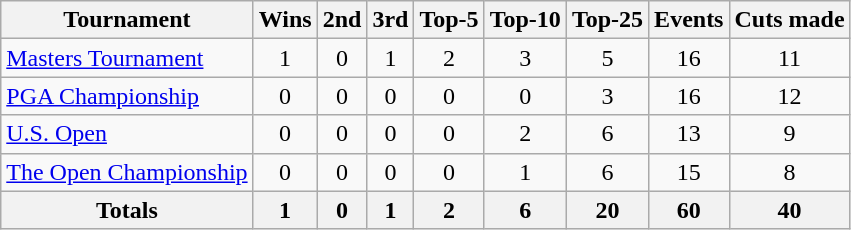<table class=wikitable style=text-align:center>
<tr>
<th>Tournament</th>
<th>Wins</th>
<th>2nd</th>
<th>3rd</th>
<th>Top-5</th>
<th>Top-10</th>
<th>Top-25</th>
<th>Events</th>
<th>Cuts made</th>
</tr>
<tr>
<td align=left><a href='#'>Masters Tournament</a></td>
<td>1</td>
<td>0</td>
<td>1</td>
<td>2</td>
<td>3</td>
<td>5</td>
<td>16</td>
<td>11</td>
</tr>
<tr>
<td align=left><a href='#'>PGA Championship</a></td>
<td>0</td>
<td>0</td>
<td>0</td>
<td>0</td>
<td>0</td>
<td>3</td>
<td>16</td>
<td>12</td>
</tr>
<tr>
<td align=left><a href='#'>U.S. Open</a></td>
<td>0</td>
<td>0</td>
<td>0</td>
<td>0</td>
<td>2</td>
<td>6</td>
<td>13</td>
<td>9</td>
</tr>
<tr>
<td align=left><a href='#'>The Open Championship</a></td>
<td>0</td>
<td>0</td>
<td>0</td>
<td>0</td>
<td>1</td>
<td>6</td>
<td>15</td>
<td>8</td>
</tr>
<tr>
<th>Totals</th>
<th>1</th>
<th>0</th>
<th>1</th>
<th>2</th>
<th>6</th>
<th>20</th>
<th>60</th>
<th>40</th>
</tr>
</table>
